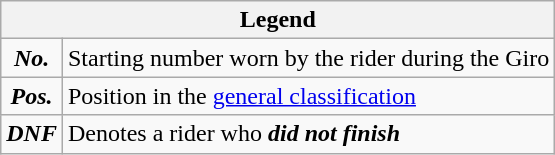<table class="wikitable">
<tr>
<th colspan=2>Legend</th>
</tr>
<tr>
<td align=center><strong><em>No.</em></strong></td>
<td>Starting number worn by the rider during the Giro</td>
</tr>
<tr>
<td align=center><strong><em>Pos.</em></strong></td>
<td>Position in the <a href='#'>general classification</a></td>
</tr>
<tr>
<td align=center><strong><em>DNF</em></strong></td>
<td>Denotes a rider who <strong><em>did not finish</em></strong></td>
</tr>
</table>
